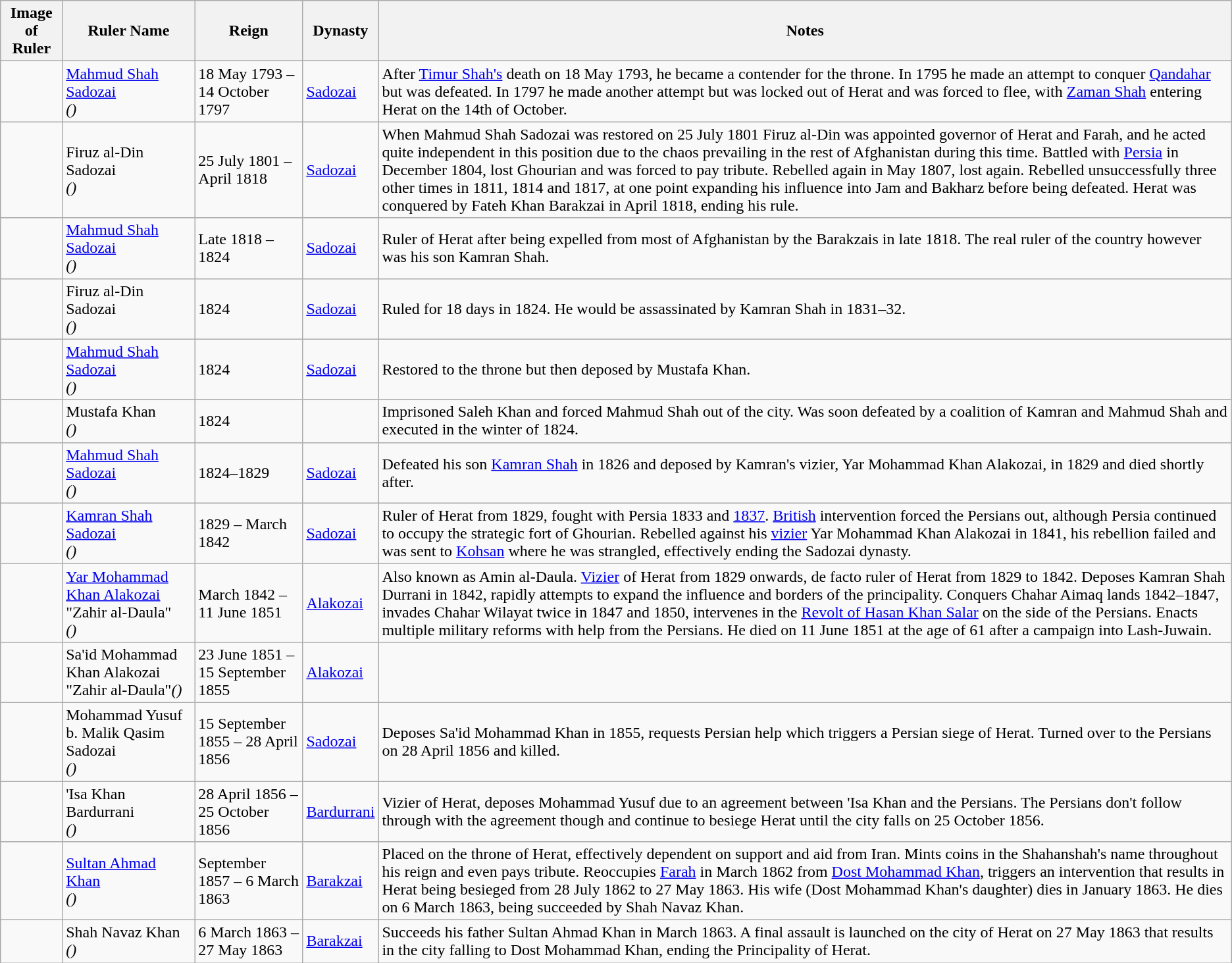<table class="wikitable">
<tr>
<th>Image of Ruler</th>
<th>Ruler Name</th>
<th>Reign</th>
<th>Dynasty</th>
<th>Notes</th>
</tr>
<tr>
<td></td>
<td><a href='#'>Mahmud Shah Sadozai</a><br><em>()</em></td>
<td>18 May 1793 – 14 October 1797</td>
<td><a href='#'>Sadozai</a></td>
<td>After <a href='#'>Timur Shah's</a> death on 18 May 1793, he became a contender for the throne. In 1795 he made an attempt to conquer <a href='#'>Qandahar</a> but was defeated. In 1797 he made another attempt but was locked out of Herat and was forced to flee, with <a href='#'>Zaman Shah</a> entering Herat on the 14th of October.</td>
</tr>
<tr>
<td></td>
<td>Firuz al-Din Sadozai<br><em>()</em></td>
<td>25 July 1801 – April 1818</td>
<td><a href='#'>Sadozai</a></td>
<td>When Mahmud Shah Sadozai was restored on 25 July 1801 Firuz al-Din was appointed governor of Herat and Farah, and he acted quite independent in this position due to the chaos prevailing in the rest of Afghanistan during this time. Battled with <a href='#'>Persia</a> in December 1804, lost Ghourian and was forced to pay tribute. Rebelled again in May 1807, lost again. Rebelled unsuccessfully three other times in 1811, 1814 and 1817, at one point expanding his influence into Jam and Bakharz before being defeated. Herat was conquered by Fateh Khan Barakzai in April 1818, ending his rule.</td>
</tr>
<tr>
<td></td>
<td><a href='#'>Mahmud Shah Sadozai</a><br><em>()</em></td>
<td>Late 1818 – 1824</td>
<td><a href='#'>Sadozai</a></td>
<td>Ruler of Herat after being expelled from most of Afghanistan by the Barakzais in late 1818. The real ruler of the country however was his son Kamran Shah.</td>
</tr>
<tr>
<td></td>
<td>Firuz al-Din Sadozai<br><em>()</em></td>
<td>1824</td>
<td><a href='#'>Sadozai</a></td>
<td>Ruled for 18 days in 1824. He would be assassinated by Kamran Shah in 1831–32.</td>
</tr>
<tr>
<td></td>
<td><a href='#'>Mahmud Shah Sadozai</a><br><em>()</em></td>
<td>1824</td>
<td><a href='#'>Sadozai</a></td>
<td>Restored to the throne but then deposed by Mustafa Khan.</td>
</tr>
<tr>
<td></td>
<td>Mustafa Khan<br><em>()</em></td>
<td>1824</td>
<td></td>
<td>Imprisoned Saleh Khan and forced Mahmud Shah out of the city. Was soon defeated by a coalition of Kamran and Mahmud Shah and executed in the winter of 1824.</td>
</tr>
<tr>
<td></td>
<td><a href='#'>Mahmud Shah Sadozai</a><br><em><span>()</span></em></td>
<td>1824–1829</td>
<td><a href='#'>Sadozai</a></td>
<td>Defeated his son <a href='#'>Kamran Shah</a> in 1826 and deposed by Kamran's vizier, Yar Mohammad Khan Alakozai, in 1829 and died shortly after.</td>
</tr>
<tr>
<td></td>
<td><a href='#'>Kamran Shah Sadozai</a><br><em>()</em></td>
<td>1829 – March 1842</td>
<td><a href='#'>Sadozai</a></td>
<td>Ruler of Herat from 1829, fought with Persia 1833 and <a href='#'>1837</a>. <a href='#'>British</a> intervention forced the Persians out, although Persia continued to occupy the strategic fort of Ghourian. Rebelled against his <a href='#'>vizier</a> Yar Mohammad Khan Alakozai in 1841, his rebellion failed and was sent to <a href='#'>Kohsan</a> where he was strangled, effectively ending the Sadozai dynasty.</td>
</tr>
<tr>
<td></td>
<td><a href='#'>Yar Mohammad Khan Alakozai</a> "Zahir al-Daula"<br><em>()</em></td>
<td>March 1842 – 11 June 1851</td>
<td><a href='#'>Alakozai</a></td>
<td>Also known as Amin al-Daula. <a href='#'>Vizier</a> of Herat from 1829 onwards, de facto ruler of Herat from 1829 to 1842. Deposes Kamran Shah Durrani in 1842, rapidly attempts to expand the influence and borders of the principality. Conquers Chahar Aimaq lands 1842–1847, invades Chahar Wilayat twice in 1847 and 1850, intervenes in the <a href='#'>Revolt of Hasan Khan Salar</a> on the side of the Persians. Enacts multiple military reforms with help from the Persians. He died on 11 June 1851 at the age of 61 after a campaign into Lash-Juwain.</td>
</tr>
<tr>
<td></td>
<td>Sa'id Mohammad Khan Alakozai<br>"Zahir al-Daula"<em>()</em></td>
<td>23 June 1851 – 15 September 1855</td>
<td><a href='#'>Alakozai</a></td>
<td></td>
</tr>
<tr>
<td></td>
<td>Mohammad Yusuf b. Malik Qasim Sadozai<br><em><span>()</span></em></td>
<td>15 September 1855 – 28 April 1856</td>
<td><a href='#'>Sadozai</a></td>
<td>Deposes Sa'id Mohammad Khan in 1855, requests Persian help which triggers a Persian siege of Herat. Turned over to the Persians on 28 April 1856 and killed.</td>
</tr>
<tr>
<td></td>
<td>'Isa Khan Bardurrani<br><em><span>()</span></em></td>
<td>28 April 1856 – 25 October 1856</td>
<td><a href='#'>Bardurrani</a></td>
<td>Vizier of Herat, deposes Mohammad Yusuf due to an agreement between 'Isa Khan and the Persians. The Persians don't follow through with the agreement though and continue to besiege Herat until the city falls on 25 October 1856.</td>
</tr>
<tr>
<td></td>
<td><a href='#'>Sultan Ahmad Khan</a><br><em><span>()</span></em></td>
<td>September 1857 – 6 March 1863</td>
<td><a href='#'>Barakzai</a></td>
<td>Placed on the throne of Herat, effectively dependent on support and aid from Iran. Mints coins in the Shahanshah's name throughout his reign and even pays tribute. Reoccupies <a href='#'>Farah</a> in March 1862 from <a href='#'>Dost Mohammad Khan</a>, triggers an intervention that results in Herat being besieged from 28 July 1862 to 27 May 1863. His wife (Dost Mohammad Khan's daughter) dies in January 1863. He dies on 6 March 1863, being succeeded by Shah Navaz Khan.</td>
</tr>
<tr>
<td></td>
<td>Shah Navaz Khan<br><em><span>()</span></em></td>
<td>6 March 1863 – 27 May 1863</td>
<td><a href='#'>Barakzai</a></td>
<td>Succeeds his father Sultan Ahmad Khan in March 1863. A final assault is launched on the city of Herat on 27 May 1863 that results in the city falling to Dost Mohammad Khan, ending the Principality of Herat.</td>
</tr>
</table>
